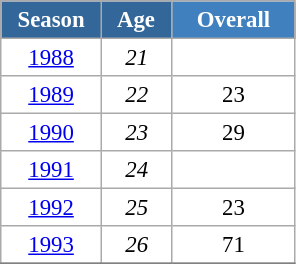<table class="wikitable" style="font-size:95%; text-align:center; border:grey solid 1px; border-collapse:collapse; background:#ffffff;">
<tr>
<th style="background-color:#369; color:white; width:60px;"> Season </th>
<th style="background-color:#369; color:white; width:40px;"> Age </th>
<th style="background-color:#4180be; color:white; width:75px;">Overall</th>
</tr>
<tr>
<td><a href='#'>1988</a></td>
<td><em>21</em></td>
<td></td>
</tr>
<tr>
<td><a href='#'>1989</a></td>
<td><em>22</em></td>
<td>23</td>
</tr>
<tr>
<td><a href='#'>1990</a></td>
<td><em>23</em></td>
<td>29</td>
</tr>
<tr>
<td><a href='#'>1991</a></td>
<td><em>24</em></td>
<td></td>
</tr>
<tr>
<td><a href='#'>1992</a></td>
<td><em>25</em></td>
<td>23</td>
</tr>
<tr>
<td><a href='#'>1993</a></td>
<td><em>26</em></td>
<td>71</td>
</tr>
<tr>
</tr>
</table>
